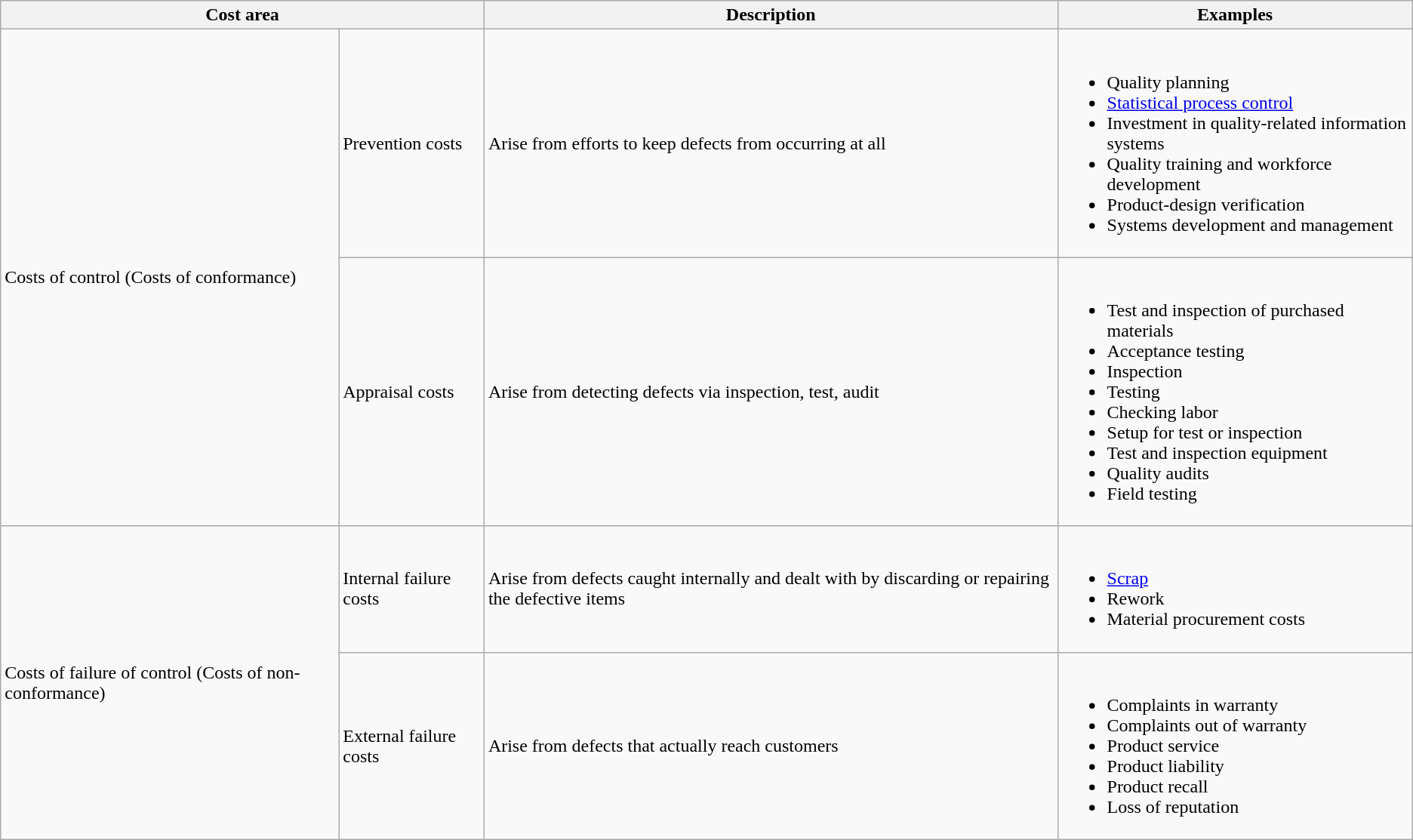<table class="wikitable">
<tr>
<th colspan=2>Cost area</th>
<th>Description</th>
<th>Examples</th>
</tr>
<tr>
<td rowspan=2>Costs of control (Costs of conformance)</td>
<td>Prevention costs</td>
<td>Arise from efforts to keep defects from occurring at all</td>
<td><br><ul><li>Quality planning</li><li><a href='#'>Statistical process control</a></li><li>Investment in quality-related information systems</li><li>Quality training and workforce development</li><li>Product-design verification</li><li>Systems development and management</li></ul></td>
</tr>
<tr>
<td>Appraisal costs</td>
<td>Arise from detecting defects via inspection, test, audit</td>
<td><br><ul><li>Test and inspection of purchased materials</li><li>Acceptance testing</li><li>Inspection</li><li>Testing</li><li>Checking labor</li><li>Setup for test or inspection</li><li>Test and inspection equipment</li><li>Quality audits</li><li>Field testing</li></ul></td>
</tr>
<tr>
<td rowspan=2>Costs of failure of control (Costs of non-conformance)</td>
<td>Internal failure costs</td>
<td>Arise from defects caught internally and dealt with by discarding or repairing the defective items</td>
<td><br><ul><li><a href='#'>Scrap</a></li><li>Rework</li><li>Material procurement costs</li></ul></td>
</tr>
<tr>
<td>External failure costs</td>
<td>Arise from defects that actually reach customers</td>
<td><br><ul><li>Complaints in warranty</li><li>Complaints out of warranty</li><li>Product service</li><li>Product liability</li><li>Product recall</li><li>Loss of reputation</li></ul></td>
</tr>
</table>
